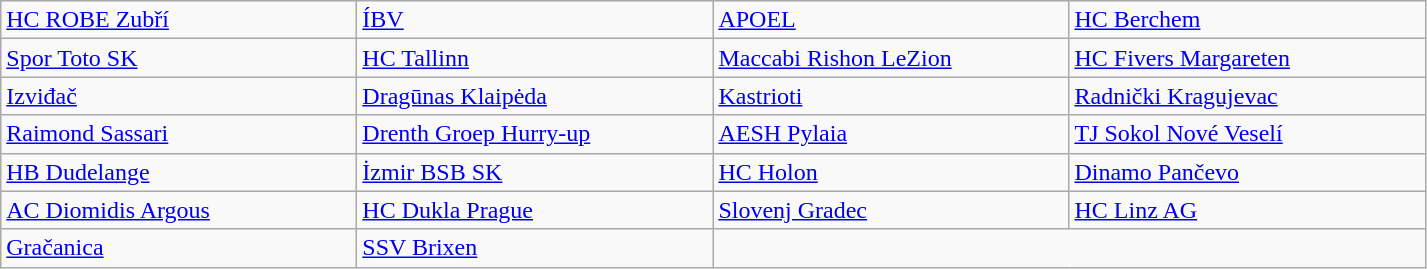<table class="wikitable">
<tr>
<td width=230px> <a href='#'>HC ROBE Zubří</a></td>
<td width=230px> <a href='#'>ÍBV</a></td>
<td width=230px> <a href='#'>APOEL</a></td>
<td width=230px> <a href='#'>HC Berchem</a></td>
</tr>
<tr>
<td> <a href='#'>Spor Toto SK</a></td>
<td> <a href='#'>HC Tallinn</a></td>
<td> <a href='#'>Maccabi Rishon LeZion</a></td>
<td> <a href='#'>HC Fivers Margareten</a></td>
</tr>
<tr>
<td> <a href='#'>Izviđač</a></td>
<td> <a href='#'>Dragūnas Klaipėda</a></td>
<td> <a href='#'>Kastrioti</a></td>
<td> <a href='#'>Radnički Kragujevac</a></td>
</tr>
<tr>
<td> <a href='#'>Raimond Sassari</a></td>
<td> <a href='#'>Drenth Groep Hurry-up</a></td>
<td> <a href='#'>AESH Pylaia</a></td>
<td> <a href='#'>TJ Sokol Nové Veselí</a></td>
</tr>
<tr>
<td> <a href='#'>HB Dudelange</a></td>
<td> <a href='#'>İzmir BSB SK</a></td>
<td> <a href='#'>HC Holon</a></td>
<td> <a href='#'>Dinamo Pančevo</a></td>
</tr>
<tr>
<td> <a href='#'>AC Diomidis Argous</a></td>
<td> <a href='#'>HC Dukla Prague</a></td>
<td> <a href='#'>Slovenj Gradec</a></td>
<td> <a href='#'>HC Linz AG</a></td>
</tr>
<tr>
<td> <a href='#'>Gračanica</a></td>
<td> <a href='#'>SSV Brixen</a></td>
</tr>
</table>
